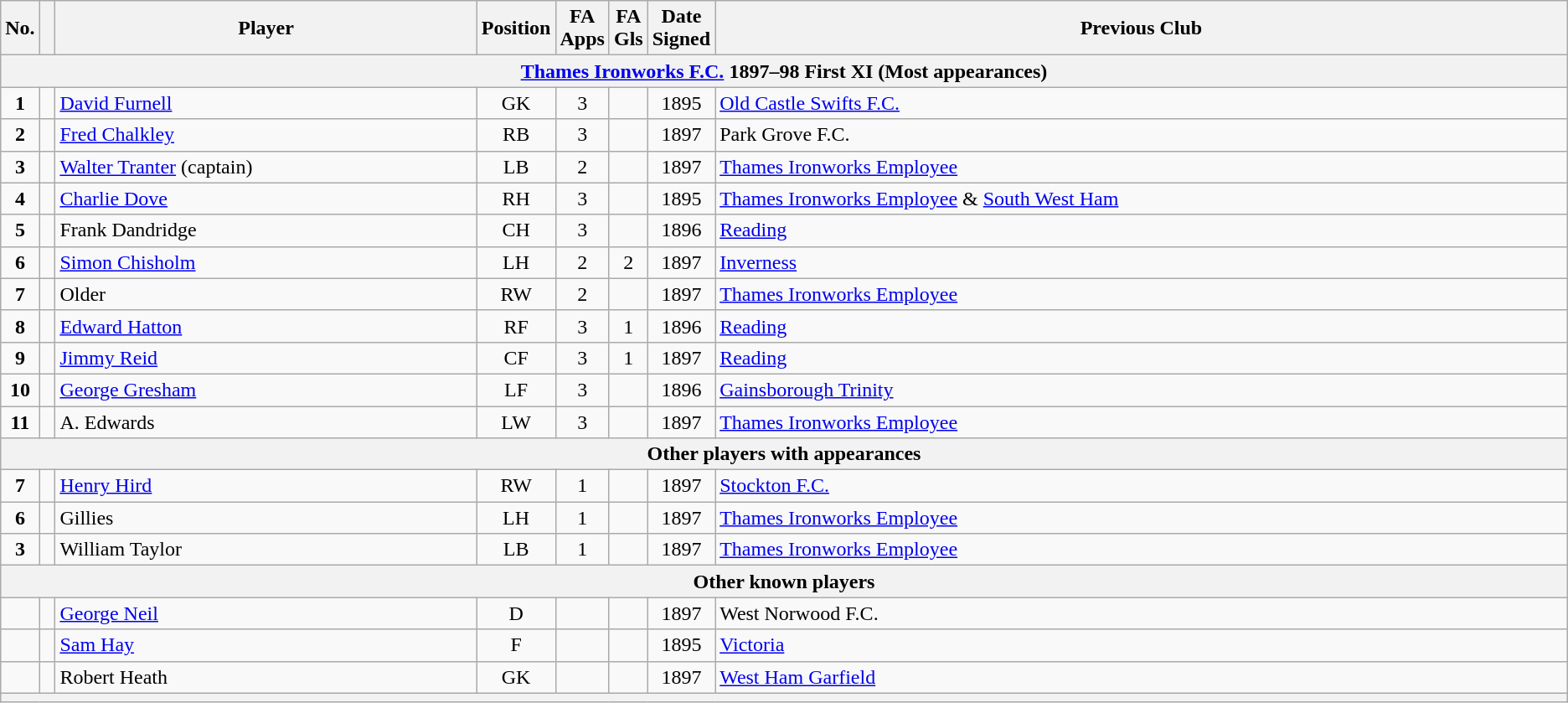<table class="wikitable">
<tr>
<th width=1%>No.</th>
<th width=1%></th>
<th !width=1%>Player</th>
<th width=1%>Position</th>
<th width=1%>FA Apps</th>
<th width=1%>FA Gls</th>
<th width=1%>Date Signed</th>
<th !width=43%>Previous Club</th>
</tr>
<tr>
<th colspan=8 bgcolor=#6fd6f5><a href='#'>Thames Ironworks F.C.</a> 1897–98 First XI (Most appearances)</th>
</tr>
<tr>
<td align=center><strong>1</strong></td>
<td align=center></td>
<td><a href='#'>David Furnell</a></td>
<td align=center>GK</td>
<td align=center>3</td>
<td align=center></td>
<td align=center>1895</td>
<td><a href='#'>Old Castle Swifts F.C.</a></td>
</tr>
<tr>
<td align=center><strong>2</strong></td>
<td align=center></td>
<td><a href='#'>Fred Chalkley</a></td>
<td align=center>RB</td>
<td align=center>3</td>
<td align=center></td>
<td align=center>1897</td>
<td>Park Grove F.C.</td>
</tr>
<tr>
<td align=center><strong>3</strong></td>
<td align=center></td>
<td><a href='#'>Walter Tranter</a> (captain)</td>
<td align=center>LB</td>
<td align=center>2</td>
<td align=center></td>
<td align=center>1897</td>
<td><a href='#'>Thames Ironworks Employee</a></td>
</tr>
<tr>
<td align=center><strong>4</strong></td>
<td align=center></td>
<td><a href='#'>Charlie Dove</a></td>
<td align=center>RH</td>
<td align=center>3</td>
<td align=center></td>
<td align=center>1895</td>
<td><a href='#'>Thames Ironworks Employee</a> & <a href='#'>South West Ham</a></td>
</tr>
<tr>
<td align=center><strong>5</strong></td>
<td align=center></td>
<td>Frank Dandridge</td>
<td align=center>CH</td>
<td align=center>3</td>
<td align=center></td>
<td align=center>1896</td>
<td><a href='#'>Reading</a></td>
</tr>
<tr>
<td align=center><strong>6</strong></td>
<td align=center></td>
<td><a href='#'>Simon Chisholm</a></td>
<td align=center>LH</td>
<td align=center>2</td>
<td align=center>2</td>
<td align=center>1897</td>
<td><a href='#'>Inverness</a></td>
</tr>
<tr>
<td align=center><strong>7</strong></td>
<td align=center></td>
<td>Older</td>
<td align=center>RW</td>
<td align=center>2</td>
<td align=center></td>
<td align=center>1897</td>
<td><a href='#'>Thames Ironworks Employee</a></td>
</tr>
<tr>
<td align=center><strong>8</strong></td>
<td align=center></td>
<td><a href='#'>Edward Hatton</a></td>
<td align=center>RF</td>
<td align=center>3</td>
<td align=center>1</td>
<td align=center>1896</td>
<td><a href='#'>Reading</a></td>
</tr>
<tr>
<td align=center><strong>9</strong></td>
<td align=center></td>
<td><a href='#'>Jimmy Reid</a></td>
<td align=center>CF</td>
<td align=center>3</td>
<td align=center>1</td>
<td align=center>1897</td>
<td><a href='#'>Reading</a></td>
</tr>
<tr>
<td align=center><strong>10</strong></td>
<td align=center></td>
<td><a href='#'>George Gresham</a></td>
<td align=center>LF</td>
<td align=center>3</td>
<td align=center></td>
<td align=center>1896</td>
<td><a href='#'>Gainsborough Trinity</a></td>
</tr>
<tr>
<td align=center><strong>11</strong></td>
<td align=center></td>
<td>A. Edwards</td>
<td align=center>LW</td>
<td align=center>3</td>
<td align=center></td>
<td align=center>1897</td>
<td><a href='#'>Thames Ironworks Employee</a></td>
</tr>
<tr>
<th colspan=8 bgcolor=#6fd6f5>Other players with appearances</th>
</tr>
<tr>
<td align=center><strong>7</strong></td>
<td align=center></td>
<td><a href='#'>Henry Hird</a></td>
<td align=center>RW</td>
<td align=center>1</td>
<td align=center></td>
<td align=center>1897</td>
<td><a href='#'>Stockton F.C.</a></td>
</tr>
<tr>
<td align=center><strong>6</strong></td>
<td align=center></td>
<td>Gillies</td>
<td align=center>LH</td>
<td align=center>1</td>
<td align=center></td>
<td align=center>1897</td>
<td><a href='#'>Thames Ironworks Employee</a></td>
</tr>
<tr>
<td align=center><strong>3</strong></td>
<td align=center></td>
<td>William Taylor</td>
<td align=center>LB</td>
<td align=center>1</td>
<td align=center></td>
<td align=center>1897</td>
<td><a href='#'>Thames Ironworks Employee</a></td>
</tr>
<tr>
<th colspan=8 bgcolor=#6fd6f5>Other known players</th>
</tr>
<tr>
<td align=center></td>
<td align=center></td>
<td><a href='#'>George Neil</a></td>
<td align=center>D</td>
<td align=center></td>
<td align=center></td>
<td align=center>1897</td>
<td>West Norwood F.C.</td>
</tr>
<tr>
<td align=center></td>
<td align=center></td>
<td><a href='#'>Sam Hay</a></td>
<td align=center>F</td>
<td align=center></td>
<td align=center></td>
<td align=center>1895</td>
<td><a href='#'>Victoria</a></td>
</tr>
<tr>
<td align=center></td>
<td align=center></td>
<td>Robert Heath</td>
<td align=center>GK</td>
<td align=center></td>
<td align=center></td>
<td align=center>1897</td>
<td><a href='#'>West Ham Garfield</a></td>
</tr>
<tr>
<th colspan=8 bgcolor=#6fd6f5></th>
</tr>
</table>
